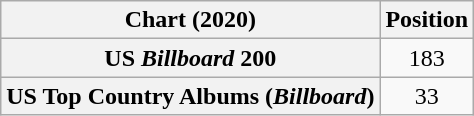<table class="wikitable sortable plainrowheaders" style="text-align:center">
<tr>
<th scope="col">Chart (2020)</th>
<th scope="col">Position</th>
</tr>
<tr>
<th scope="row">US <em>Billboard</em> 200</th>
<td>183</td>
</tr>
<tr>
<th scope="row">US Top Country Albums (<em>Billboard</em>)</th>
<td>33</td>
</tr>
</table>
